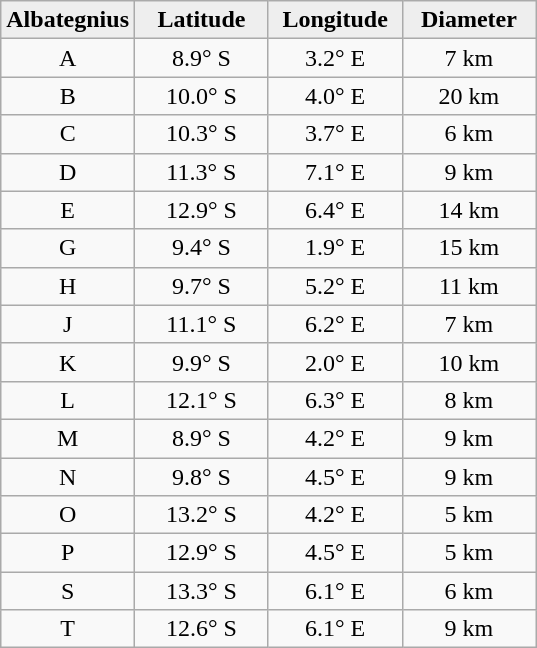<table class="wikitable">
<tr>
<th width="25%" style="background:#eeeeee;">Albategnius</th>
<th width="25%" style="background:#eeeeee;">Latitude</th>
<th width="25%" style="background:#eeeeee;">Longitude</th>
<th width="25%" style="background:#eeeeee;">Diameter</th>
</tr>
<tr>
<td align="center">A</td>
<td align="center">8.9° S</td>
<td align="center">3.2° E</td>
<td align="center">7 km</td>
</tr>
<tr>
<td align="center">B</td>
<td align="center">10.0° S</td>
<td align="center">4.0° E</td>
<td align="center">20 km</td>
</tr>
<tr>
<td align="center">C</td>
<td align="center">10.3° S</td>
<td align="center">3.7° E</td>
<td align="center">6 km</td>
</tr>
<tr>
<td align="center">D</td>
<td align="center">11.3° S</td>
<td align="center">7.1° E</td>
<td align="center">9 km</td>
</tr>
<tr>
<td align="center">E</td>
<td align="center">12.9° S</td>
<td align="center">6.4° E</td>
<td align="center">14 km</td>
</tr>
<tr>
<td align="center">G</td>
<td align="center">9.4° S</td>
<td align="center">1.9° E</td>
<td align="center">15 km</td>
</tr>
<tr>
<td align="center">H</td>
<td align="center">9.7° S</td>
<td align="center">5.2° E</td>
<td align="center">11 km</td>
</tr>
<tr>
<td align="center">J</td>
<td align="center">11.1° S</td>
<td align="center">6.2° E</td>
<td align="center">7 km</td>
</tr>
<tr>
<td align="center">K</td>
<td align="center">9.9° S</td>
<td align="center">2.0° E</td>
<td align="center">10 km</td>
</tr>
<tr>
<td align="center">L</td>
<td align="center">12.1° S</td>
<td align="center">6.3° E</td>
<td align="center">8 km</td>
</tr>
<tr>
<td align="center">M</td>
<td align="center">8.9° S</td>
<td align="center">4.2° E</td>
<td align="center">9 km</td>
</tr>
<tr>
<td align="center">N</td>
<td align="center">9.8° S</td>
<td align="center">4.5° E</td>
<td align="center">9 km</td>
</tr>
<tr>
<td align="center">O</td>
<td align="center">13.2° S</td>
<td align="center">4.2° E</td>
<td align="center">5 km</td>
</tr>
<tr>
<td align="center">P</td>
<td align="center">12.9° S</td>
<td align="center">4.5° E</td>
<td align="center">5 km</td>
</tr>
<tr>
<td align="center">S</td>
<td align="center">13.3° S</td>
<td align="center">6.1° E</td>
<td align="center">6 km</td>
</tr>
<tr>
<td align="center">T</td>
<td align="center">12.6° S</td>
<td align="center">6.1° E</td>
<td align="center">9 km</td>
</tr>
</table>
